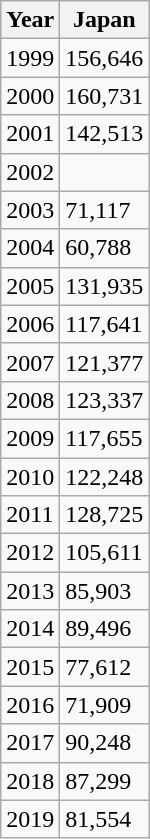<table class="wikitable">
<tr>
<th>Year</th>
<th>Japan</th>
</tr>
<tr>
<td>1999</td>
<td>156,646</td>
</tr>
<tr>
<td>2000</td>
<td>160,731</td>
</tr>
<tr>
<td>2001</td>
<td>142,513</td>
</tr>
<tr>
<td>2002</td>
<td></td>
</tr>
<tr>
<td>2003</td>
<td>71,117</td>
</tr>
<tr>
<td>2004</td>
<td>60,788</td>
</tr>
<tr>
<td>2005</td>
<td>131,935</td>
</tr>
<tr>
<td>2006</td>
<td>117,641</td>
</tr>
<tr>
<td>2007</td>
<td>121,377</td>
</tr>
<tr>
<td>2008</td>
<td>123,337</td>
</tr>
<tr>
<td>2009</td>
<td>117,655</td>
</tr>
<tr>
<td>2010</td>
<td>122,248</td>
</tr>
<tr>
<td>2011</td>
<td>128,725</td>
</tr>
<tr>
<td>2012</td>
<td>105,611</td>
</tr>
<tr>
<td>2013</td>
<td>85,903</td>
</tr>
<tr>
<td>2014</td>
<td>89,496</td>
</tr>
<tr>
<td>2015</td>
<td>77,612</td>
</tr>
<tr>
<td>2016</td>
<td>71,909</td>
</tr>
<tr>
<td>2017</td>
<td>90,248</td>
</tr>
<tr>
<td>2018</td>
<td>87,299</td>
</tr>
<tr>
<td>2019</td>
<td>81,554</td>
</tr>
</table>
